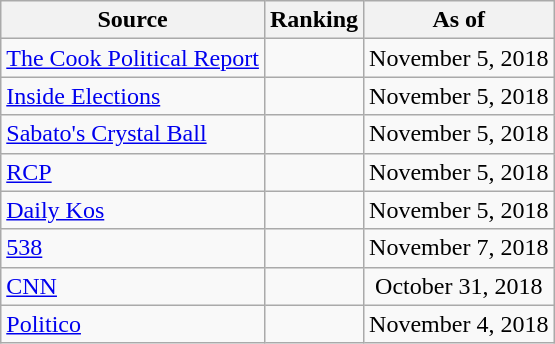<table class="wikitable" style="text-align:center">
<tr>
<th>Source</th>
<th>Ranking</th>
<th>As of</th>
</tr>
<tr>
<td align=left><a href='#'>The Cook Political Report</a></td>
<td></td>
<td>November 5, 2018</td>
</tr>
<tr>
<td align=left><a href='#'>Inside Elections</a></td>
<td></td>
<td>November 5, 2018</td>
</tr>
<tr>
<td align=left><a href='#'>Sabato's Crystal Ball</a></td>
<td></td>
<td>November 5, 2018</td>
</tr>
<tr>
<td align="left"><a href='#'>RCP</a></td>
<td></td>
<td>November 5, 2018</td>
</tr>
<tr>
<td align="left"><a href='#'>Daily Kos</a></td>
<td></td>
<td>November 5, 2018</td>
</tr>
<tr>
<td align="left"><a href='#'>538</a></td>
<td></td>
<td>November 7, 2018</td>
</tr>
<tr>
<td align="left"><a href='#'>CNN</a></td>
<td></td>
<td>October 31, 2018</td>
</tr>
<tr>
<td align="left"><a href='#'>Politico</a></td>
<td></td>
<td>November 4, 2018</td>
</tr>
</table>
